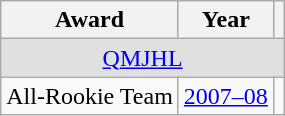<table class="wikitable">
<tr>
<th>Award</th>
<th>Year</th>
<th></th>
</tr>
<tr ALIGN="center" bgcolor="#e0e0e0">
<td colspan="3"><a href='#'>QMJHL</a></td>
</tr>
<tr>
<td>All-Rookie Team</td>
<td><a href='#'>2007–08</a></td>
<td></td>
</tr>
</table>
